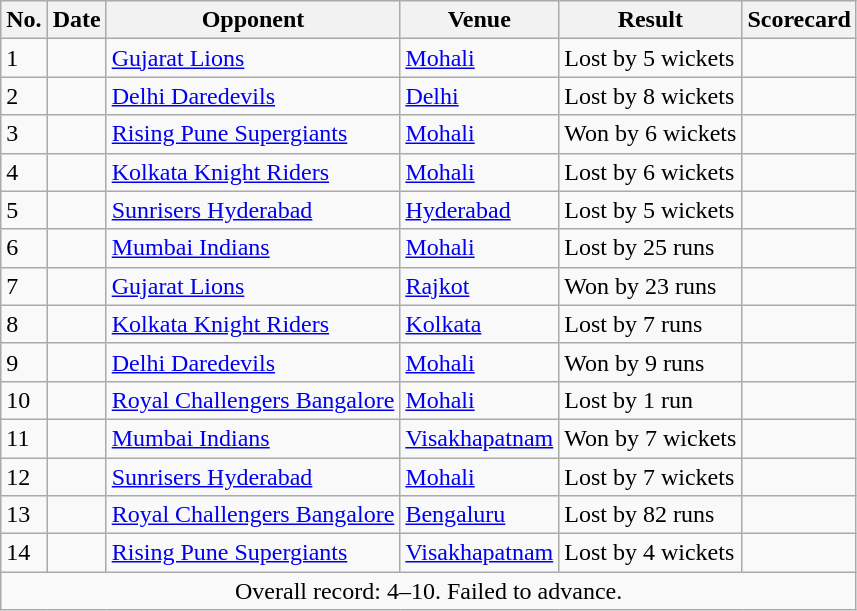<table class="wikitable sortable">
<tr>
<th>No.</th>
<th>Date</th>
<th>Opponent</th>
<th>Venue</th>
<th>Result</th>
<th>Scorecard</th>
</tr>
<tr>
<td>1</td>
<td></td>
<td><a href='#'>Gujarat Lions</a></td>
<td><a href='#'>Mohali</a></td>
<td>Lost by 5 wickets</td>
<td></td>
</tr>
<tr>
<td>2</td>
<td></td>
<td><a href='#'>Delhi Daredevils</a></td>
<td><a href='#'>Delhi</a></td>
<td>Lost by 8 wickets</td>
<td></td>
</tr>
<tr>
<td>3</td>
<td></td>
<td><a href='#'>Rising Pune Supergiants</a></td>
<td><a href='#'>Mohali</a></td>
<td>Won by 6 wickets</td>
<td></td>
</tr>
<tr>
<td>4</td>
<td></td>
<td><a href='#'>Kolkata Knight Riders</a></td>
<td><a href='#'>Mohali</a></td>
<td>Lost by 6 wickets</td>
<td></td>
</tr>
<tr>
<td>5</td>
<td></td>
<td><a href='#'>Sunrisers Hyderabad</a></td>
<td><a href='#'>Hyderabad</a></td>
<td>Lost by 5 wickets</td>
<td></td>
</tr>
<tr>
<td>6</td>
<td></td>
<td><a href='#'>Mumbai Indians</a></td>
<td><a href='#'>Mohali</a></td>
<td>Lost by 25 runs</td>
<td></td>
</tr>
<tr>
<td>7</td>
<td></td>
<td><a href='#'>Gujarat Lions</a></td>
<td><a href='#'>Rajkot</a></td>
<td>Won by 23 runs</td>
<td></td>
</tr>
<tr>
<td>8</td>
<td></td>
<td><a href='#'>Kolkata Knight Riders</a></td>
<td><a href='#'>Kolkata</a></td>
<td>Lost by 7 runs</td>
<td></td>
</tr>
<tr>
<td>9</td>
<td></td>
<td><a href='#'>Delhi Daredevils</a></td>
<td><a href='#'>Mohali</a></td>
<td>Won by 9 runs</td>
<td></td>
</tr>
<tr>
<td>10</td>
<td></td>
<td><a href='#'>Royal Challengers Bangalore</a></td>
<td><a href='#'>Mohali</a></td>
<td>Lost by 1 run</td>
<td></td>
</tr>
<tr>
<td>11</td>
<td></td>
<td><a href='#'>Mumbai Indians</a></td>
<td><a href='#'>Visakhapatnam</a></td>
<td>Won by 7 wickets</td>
<td></td>
</tr>
<tr>
<td>12</td>
<td></td>
<td><a href='#'>Sunrisers Hyderabad</a></td>
<td><a href='#'>Mohali</a></td>
<td>Lost by 7 wickets</td>
<td></td>
</tr>
<tr>
<td>13</td>
<td></td>
<td><a href='#'>Royal Challengers Bangalore</a></td>
<td><a href='#'>Bengaluru</a></td>
<td>Lost by 82 runs</td>
<td></td>
</tr>
<tr>
<td>14</td>
<td></td>
<td><a href='#'>Rising Pune Supergiants</a></td>
<td><a href='#'>Visakhapatnam</a></td>
<td>Lost by 4 wickets</td>
<td></td>
</tr>
<tr>
<td colspan="6" style="text-align:center;">Overall record: 4–10. Failed to advance.</td>
</tr>
</table>
